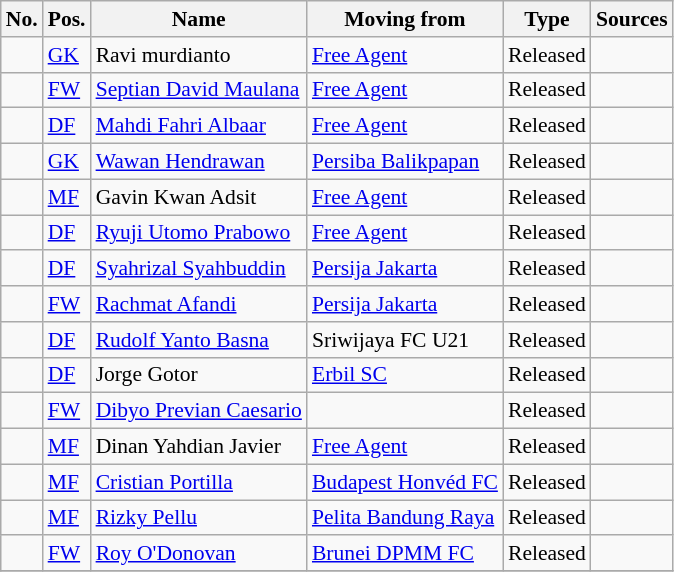<table class="wikitable" Style="font-size:90%">
<tr>
<th>No.</th>
<th>Pos.</th>
<th>Name</th>
<th>Moving from</th>
<th>Type</th>
<th>Sources</th>
</tr>
<tr>
<td></td>
<td><a href='#'>GK</a></td>
<td> Ravi murdianto</td>
<td><a href='#'>Free Agent</a></td>
<td>Released</td>
<td></td>
</tr>
<tr>
<td></td>
<td><a href='#'>FW</a></td>
<td> <a href='#'>Septian David Maulana</a></td>
<td><a href='#'>Free Agent</a></td>
<td>Released</td>
<td></td>
</tr>
<tr>
<td></td>
<td><a href='#'>DF</a></td>
<td> <a href='#'>Mahdi Fahri Albaar</a></td>
<td><a href='#'>Free Agent</a></td>
<td>Released</td>
<td></td>
</tr>
<tr>
<td></td>
<td><a href='#'>GK</a></td>
<td> <a href='#'>Wawan Hendrawan</a></td>
<td> <a href='#'>Persiba Balikpapan</a></td>
<td>Released</td>
<td></td>
</tr>
<tr>
<td></td>
<td><a href='#'>MF</a></td>
<td> Gavin Kwan Adsit</td>
<td><a href='#'>Free Agent</a></td>
<td>Released</td>
<td></td>
</tr>
<tr>
<td></td>
<td><a href='#'>DF</a></td>
<td> <a href='#'>Ryuji Utomo Prabowo</a></td>
<td><a href='#'>Free Agent</a></td>
<td>Released</td>
<td></td>
</tr>
<tr>
<td></td>
<td><a href='#'>DF</a></td>
<td> <a href='#'>Syahrizal Syahbuddin</a></td>
<td> <a href='#'>Persija Jakarta</a></td>
<td>Released</td>
<td></td>
</tr>
<tr>
<td></td>
<td><a href='#'>FW</a></td>
<td> <a href='#'>Rachmat Afandi</a></td>
<td> <a href='#'>Persija Jakarta</a></td>
<td>Released</td>
<td></td>
</tr>
<tr>
<td></td>
<td><a href='#'>DF</a></td>
<td> <a href='#'>Rudolf Yanto Basna</a></td>
<td> Sriwijaya FC U21</td>
<td>Released</td>
<td></td>
</tr>
<tr>
<td></td>
<td><a href='#'>DF</a></td>
<td> Jorge Gotor</td>
<td> <a href='#'>Erbil SC</a></td>
<td>Released</td>
<td></td>
</tr>
<tr>
<td></td>
<td><a href='#'>FW</a></td>
<td> <a href='#'>Dibyo Previan Caesario</a></td>
<td></td>
<td>Released</td>
<td></td>
</tr>
<tr>
<td></td>
<td><a href='#'>MF</a></td>
<td> Dinan Yahdian Javier</td>
<td><a href='#'>Free Agent</a></td>
<td>Released</td>
<td></td>
</tr>
<tr>
<td></td>
<td><a href='#'>MF</a></td>
<td> <a href='#'>Cristian Portilla</a></td>
<td> <a href='#'>Budapest Honvéd FC</a></td>
<td>Released</td>
<td></td>
</tr>
<tr>
<td></td>
<td><a href='#'>MF</a></td>
<td> <a href='#'>Rizky Pellu</a></td>
<td> <a href='#'>Pelita Bandung Raya</a></td>
<td>Released</td>
<td></td>
</tr>
<tr>
<td></td>
<td><a href='#'>FW</a></td>
<td> <a href='#'>Roy O'Donovan</a></td>
<td> <a href='#'>Brunei DPMM FC</a></td>
<td>Released</td>
<td></td>
</tr>
<tr>
</tr>
</table>
